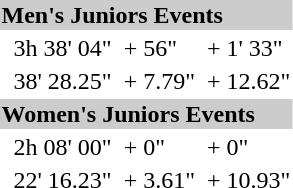<table>
<tr style="background:#ccc;">
<td colspan=7><strong>Men's Juniors Events</strong></td>
</tr>
<tr>
<td><br></td>
<td></td>
<td>3h 38' 04"</td>
<td></td>
<td>+ 56"</td>
<td></td>
<td>+ 1' 33"</td>
</tr>
<tr>
<td><br></td>
<td></td>
<td>38' 28.25"</td>
<td></td>
<td>+ 7.79"</td>
<td></td>
<td>+ 12.62"</td>
</tr>
<tr style="background:#ccc;">
<td colspan=7><strong>Women's Juniors Events</strong></td>
</tr>
<tr>
<td><br></td>
<td></td>
<td>2h 08' 00"</td>
<td></td>
<td>+ 0"</td>
<td></td>
<td>+ 0"</td>
</tr>
<tr>
<td><br></td>
<td></td>
<td>22' 16.23"</td>
<td></td>
<td>+ 3.61"</td>
<td></td>
<td>+ 10.93"</td>
</tr>
</table>
